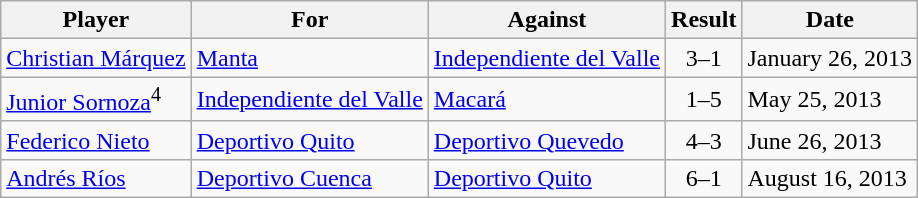<table class="wikitable">
<tr>
<th>Player</th>
<th>For</th>
<th>Against</th>
<th align=center>Result</th>
<th>Date</th>
</tr>
<tr>
<td> <a href='#'>Christian Márquez</a></td>
<td><a href='#'>Manta</a></td>
<td><a href='#'>Independiente del Valle</a></td>
<td align=center>3–1</td>
<td>January 26, 2013</td>
</tr>
<tr>
<td> <a href='#'>Junior Sornoza</a><sup>4</sup></td>
<td><a href='#'>Independiente del Valle</a></td>
<td><a href='#'>Macará</a></td>
<td align=center>1–5</td>
<td>May 25, 2013</td>
</tr>
<tr>
<td> <a href='#'>Federico Nieto</a></td>
<td><a href='#'>Deportivo Quito</a></td>
<td><a href='#'>Deportivo Quevedo</a></td>
<td align=center>4–3</td>
<td>June 26, 2013</td>
</tr>
<tr>
<td> <a href='#'>Andrés Ríos</a></td>
<td><a href='#'>Deportivo Cuenca</a></td>
<td><a href='#'>Deportivo Quito</a></td>
<td align=center>6–1</td>
<td>August 16, 2013</td>
</tr>
</table>
